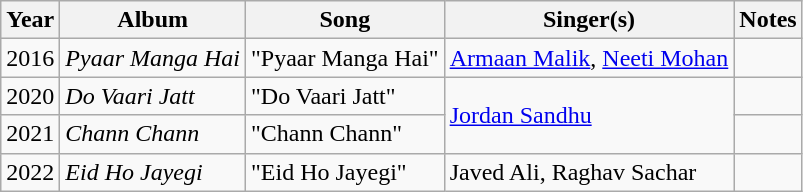<table class="wikitable sortable">
<tr>
<th>Year</th>
<th>Album</th>
<th>Song</th>
<th>Singer(s)</th>
<th>Notes</th>
</tr>
<tr>
<td>2016</td>
<td><em>Pyaar Manga Hai</em></td>
<td>"Pyaar Manga Hai"</td>
<td><a href='#'>Armaan Malik</a>, <a href='#'>Neeti Mohan</a></td>
<td></td>
</tr>
<tr>
<td>2020</td>
<td><em>Do Vaari Jatt</em></td>
<td>"Do Vaari Jatt"</td>
<td rowspan="2"><a href='#'>Jordan Sandhu</a></td>
<td></td>
</tr>
<tr>
<td>2021</td>
<td><em>Chann Chann</em></td>
<td>"Chann Chann"</td>
<td></td>
</tr>
<tr>
<td>2022</td>
<td><em>Eid Ho Jayegi</em></td>
<td>"Eid Ho Jayegi"</td>
<td>Javed Ali, Raghav Sachar</td>
<td></td>
</tr>
</table>
